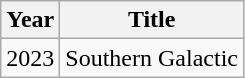<table class="wikitable">
<tr>
<th>Year</th>
<th>Title</th>
</tr>
<tr>
<td>2023</td>
<td>Southern Galactic</td>
</tr>
</table>
